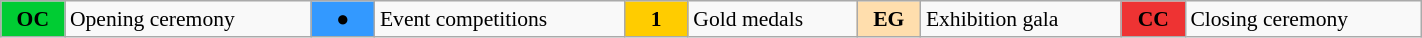<table class="wikitable" style="margin:0.5em auto; font-size:90%;position:relative;width:75%;">
<tr>
<td style="width:2.5em; background:#0c3; text-align:center;"><strong>OC</strong></td>
<td>Opening ceremony</td>
<td style="width:2.5em; background:#39f; text-align:center;">●</td>
<td>Event competitions</td>
<td style="width:2.5em; background:#fc0; text-align:center;"><strong>1</strong></td>
<td>Gold medals</td>
<td style="width:2.5em; background:#ffdead; text-align:center"><strong>EG</strong></td>
<td>Exhibition gala</td>
<td style="width:2.5em; background:#e33; text-align:center;"><strong>CC</strong></td>
<td>Closing ceremony</td>
</tr>
</table>
